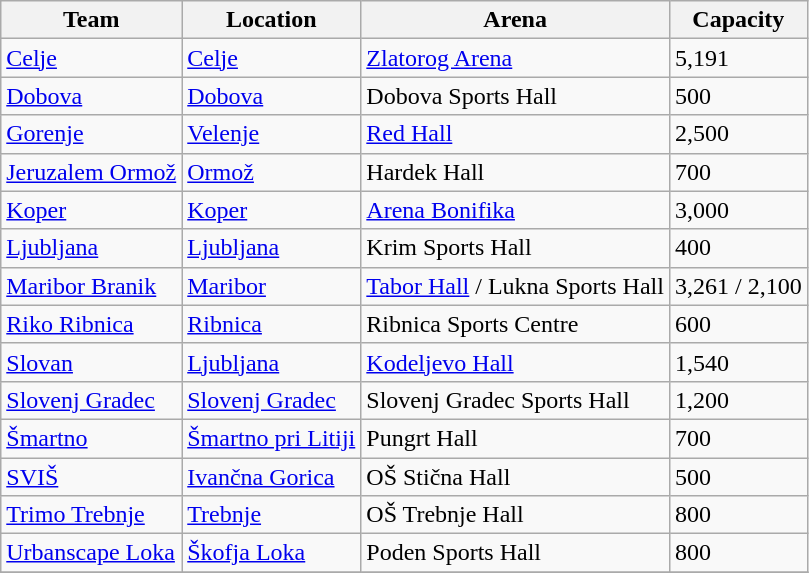<table class="wikitable sortable" style="text-align: left;">
<tr>
<th>Team</th>
<th>Location</th>
<th>Arena</th>
<th>Capacity</th>
</tr>
<tr>
<td><a href='#'>Celje</a></td>
<td><a href='#'>Celje</a></td>
<td><a href='#'>Zlatorog Arena</a></td>
<td>5,191</td>
</tr>
<tr>
<td><a href='#'>Dobova</a></td>
<td><a href='#'>Dobova</a></td>
<td>Dobova Sports Hall</td>
<td>500</td>
</tr>
<tr>
<td><a href='#'>Gorenje</a></td>
<td><a href='#'>Velenje</a></td>
<td><a href='#'>Red Hall</a></td>
<td>2,500</td>
</tr>
<tr>
<td><a href='#'>Jeruzalem Ormož</a></td>
<td><a href='#'>Ormož</a></td>
<td>Hardek Hall</td>
<td>700</td>
</tr>
<tr>
<td><a href='#'>Koper</a></td>
<td><a href='#'>Koper</a></td>
<td><a href='#'>Arena Bonifika</a></td>
<td>3,000</td>
</tr>
<tr>
<td><a href='#'>Ljubljana</a></td>
<td><a href='#'>Ljubljana</a></td>
<td>Krim Sports Hall</td>
<td>400</td>
</tr>
<tr>
<td><a href='#'>Maribor Branik</a></td>
<td><a href='#'>Maribor</a></td>
<td><a href='#'>Tabor Hall</a> / Lukna Sports Hall</td>
<td>3,261 / 2,100</td>
</tr>
<tr>
<td><a href='#'>Riko Ribnica</a></td>
<td><a href='#'>Ribnica</a></td>
<td>Ribnica Sports Centre</td>
<td>600</td>
</tr>
<tr>
<td><a href='#'>Slovan</a></td>
<td><a href='#'>Ljubljana</a></td>
<td><a href='#'>Kodeljevo Hall</a></td>
<td>1,540</td>
</tr>
<tr>
<td><a href='#'>Slovenj Gradec</a></td>
<td><a href='#'>Slovenj Gradec</a></td>
<td>Slovenj Gradec Sports Hall</td>
<td>1,200</td>
</tr>
<tr>
<td><a href='#'>Šmartno</a></td>
<td><a href='#'>Šmartno pri Litiji</a></td>
<td>Pungrt Hall</td>
<td>700</td>
</tr>
<tr>
<td><a href='#'>SVIŠ</a></td>
<td><a href='#'>Ivančna Gorica</a></td>
<td>OŠ Stična Hall</td>
<td>500</td>
</tr>
<tr>
<td><a href='#'>Trimo Trebnje</a></td>
<td><a href='#'>Trebnje</a></td>
<td>OŠ Trebnje Hall</td>
<td>800</td>
</tr>
<tr>
<td><a href='#'>Urbanscape Loka</a></td>
<td><a href='#'>Škofja Loka</a></td>
<td>Poden Sports Hall</td>
<td>800</td>
</tr>
<tr>
</tr>
</table>
